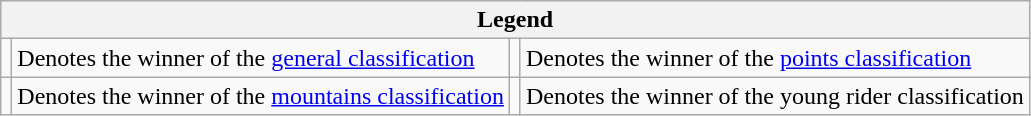<table class="wikitable">
<tr>
<th colspan="4">Legend</th>
</tr>
<tr>
<td></td>
<td>Denotes the winner of the <a href='#'>general classification</a></td>
<td></td>
<td>Denotes the winner of the <a href='#'>points classification</a></td>
</tr>
<tr>
<td></td>
<td>Denotes the winner of the <a href='#'>mountains classification</a></td>
<td></td>
<td>Denotes the winner of the young rider classification</td>
</tr>
</table>
